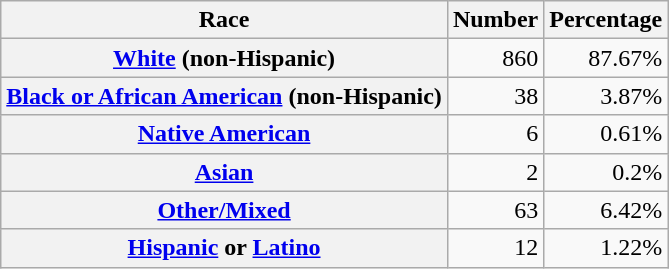<table class="wikitable" style="text-align:right">
<tr>
<th scope="col">Race</th>
<th scope="col">Number</th>
<th scope="col">Percentage</th>
</tr>
<tr>
<th scope="row"><a href='#'>White</a> (non-Hispanic)</th>
<td>860</td>
<td>87.67%</td>
</tr>
<tr>
<th scope="row"><a href='#'>Black or African American</a> (non-Hispanic)</th>
<td>38</td>
<td>3.87%</td>
</tr>
<tr>
<th scope="row"><a href='#'>Native American</a></th>
<td>6</td>
<td>0.61%</td>
</tr>
<tr>
<th scope="row"><a href='#'>Asian</a></th>
<td>2</td>
<td>0.2%</td>
</tr>
<tr>
<th scope="row"><a href='#'>Other/Mixed</a></th>
<td>63</td>
<td>6.42%</td>
</tr>
<tr>
<th scope="row"><a href='#'>Hispanic</a> or <a href='#'>Latino</a></th>
<td>12</td>
<td>1.22%</td>
</tr>
</table>
